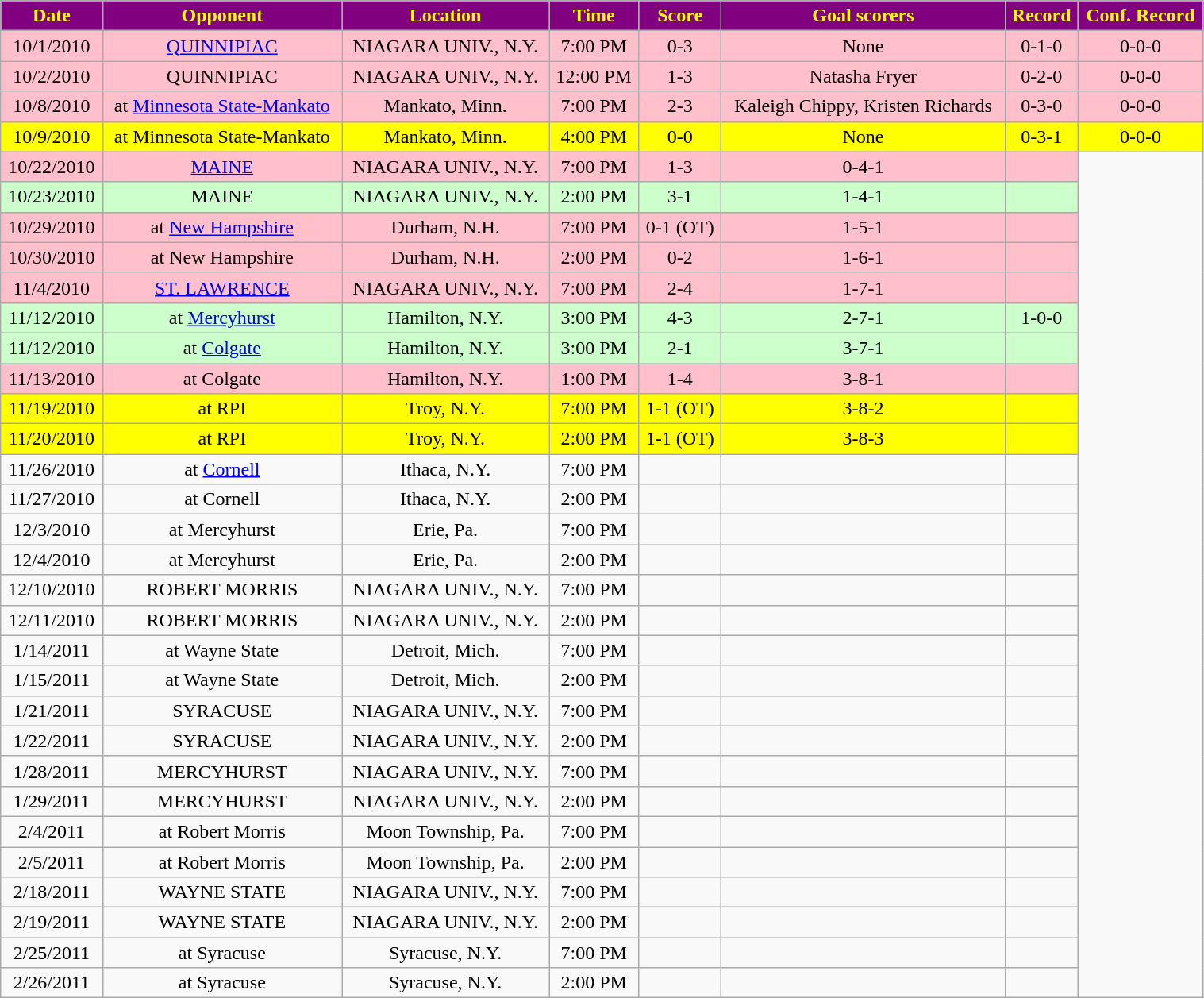<table class="wikitable" style="width:80%;">
<tr style="text-align:center; background:purple; color:yellow;">
<td><strong>Date</strong></td>
<td><strong>Opponent</strong></td>
<td><strong>Location</strong></td>
<td><strong>Time</strong></td>
<td><strong>Score</strong></td>
<td><strong>Goal scorers</strong></td>
<td><strong>Record</strong></td>
<td><strong>Conf. Record</strong></td>
</tr>
<tr style="text-align:center; background:pink;">
<td>10/1/2010</td>
<td><a href='#'>QUINNIPIAC</a></td>
<td>NIAGARA UNIV., N.Y.</td>
<td>7:00 PM</td>
<td>0-3</td>
<td>None</td>
<td>0-1-0</td>
<td>0-0-0</td>
</tr>
<tr style="text-align:center; background:pink;">
<td>10/2/2010</td>
<td>QUINNIPIAC</td>
<td>NIAGARA UNIV., N.Y.</td>
<td>12:00 PM</td>
<td>1-3</td>
<td>Natasha Fryer</td>
<td>0-2-0</td>
<td>0-0-0</td>
</tr>
<tr style="text-align:center; background:pink;">
<td>10/8/2010</td>
<td>at <a href='#'>Minnesota State-Mankato</a></td>
<td>Mankato, Minn.</td>
<td>7:00 PM</td>
<td>2-3</td>
<td>Kaleigh Chippy, Kristen Richards</td>
<td>0-3-0</td>
<td>0-0-0</td>
</tr>
<tr style="text-align:center; background:yellow;">
<td>10/9/2010</td>
<td>at Minnesota State-Mankato</td>
<td>Mankato, Minn.</td>
<td>4:00 PM</td>
<td>0-0</td>
<td>None</td>
<td>0-3-1</td>
<td>0-0-0</td>
</tr>
<tr style="text-align:center;" bgcolor="pink">
<td>10/22/2010</td>
<td><a href='#'>MAINE</a></td>
<td>NIAGARA UNIV., N.Y.</td>
<td>7:00 PM</td>
<td>1-3</td>
<td>0-4-1</td>
<td></td>
</tr>
<tr style="text-align:center;" bgcolor="#ccffcc">
<td>10/23/2010</td>
<td>MAINE</td>
<td>NIAGARA UNIV., N.Y.</td>
<td>2:00 PM</td>
<td>3-1</td>
<td>1-4-1</td>
<td></td>
</tr>
<tr style="text-align:center;" bgcolor="pink">
<td>10/29/2010</td>
<td>at <a href='#'>New Hampshire</a></td>
<td>Durham, N.H.</td>
<td>7:00 PM</td>
<td>0-1 (OT)</td>
<td>1-5-1</td>
<td></td>
</tr>
<tr style="text-align:center;" bgcolor="pink">
<td>10/30/2010</td>
<td>at New Hampshire</td>
<td>Durham, N.H.</td>
<td>2:00 PM</td>
<td>0-2</td>
<td>1-6-1</td>
<td></td>
</tr>
<tr style="text-align:center;" bgcolor="pink">
<td>11/4/2010</td>
<td><a href='#'>ST. LAWRENCE</a></td>
<td>NIAGARA UNIV., N.Y.</td>
<td>7:00 PM</td>
<td>2-4</td>
<td>1-7-1</td>
<td></td>
</tr>
<tr style="text-align:center;" bgcolor="#ccffcc">
<td>11/12/2010</td>
<td>at <a href='#'>Mercyhurst</a></td>
<td>Hamilton, N.Y.</td>
<td>3:00 PM</td>
<td>4-3</td>
<td>2-7-1</td>
<td>1-0-0</td>
</tr>
<tr style="text-align:center;" bgcolor="#ccffcc">
<td>11/12/2010</td>
<td>at <a href='#'>Colgate</a></td>
<td>Hamilton, N.Y.</td>
<td>3:00 PM</td>
<td>2-1</td>
<td>3-7-1</td>
<td></td>
</tr>
<tr style="text-align:center;" bgcolor="pink">
<td>11/13/2010</td>
<td>at Colgate</td>
<td>Hamilton, N.Y.</td>
<td>1:00 PM</td>
<td>1-4</td>
<td>3-8-1</td>
<td></td>
</tr>
<tr style="text-align:center;" bgcolor="yellow">
<td>11/19/2010</td>
<td>at RPI</td>
<td>Troy, N.Y.</td>
<td>7:00 PM</td>
<td>1-1 (OT)</td>
<td>3-8-2</td>
<td></td>
</tr>
<tr style="text-align:center;" bgcolor="yellow">
<td>11/20/2010</td>
<td>at RPI</td>
<td>Troy, N.Y.</td>
<td>2:00 PM</td>
<td>1-1 (OT)</td>
<td>3-8-3</td>
<td></td>
</tr>
<tr style="text-align:center;" bgcolor="">
<td>11/26/2010</td>
<td>at <a href='#'>Cornell</a></td>
<td>Ithaca, N.Y.</td>
<td>7:00 PM</td>
<td></td>
<td></td>
<td></td>
</tr>
<tr style="text-align:center;" bgcolor="">
<td>11/27/2010</td>
<td>at Cornell</td>
<td>Ithaca, N.Y.</td>
<td>2:00 PM</td>
<td></td>
<td></td>
<td></td>
</tr>
<tr style="text-align:center;" bgcolor="">
<td>12/3/2010</td>
<td>at Mercyhurst</td>
<td>Erie, Pa.</td>
<td>7:00 PM</td>
<td></td>
<td></td>
<td></td>
</tr>
<tr style="text-align:center;" bgcolor="">
<td>12/4/2010</td>
<td>at Mercyhurst</td>
<td>Erie, Pa.</td>
<td>2:00 PM</td>
<td></td>
<td></td>
<td></td>
</tr>
<tr style="text-align:center;" bgcolor="">
<td>12/10/2010</td>
<td>ROBERT MORRIS</td>
<td>NIAGARA UNIV., N.Y.</td>
<td>7:00 PM</td>
<td></td>
<td></td>
<td></td>
</tr>
<tr style="text-align:center;" bgcolor="">
<td>12/11/2010</td>
<td>ROBERT MORRIS</td>
<td>NIAGARA UNIV., N.Y.</td>
<td>2:00 PM</td>
<td></td>
<td></td>
<td></td>
</tr>
<tr style="text-align:center;" bgcolor="">
<td>1/14/2011</td>
<td>at Wayne State</td>
<td>Detroit, Mich.</td>
<td>7:00 PM</td>
<td></td>
<td></td>
<td></td>
</tr>
<tr style="text-align:center;" bgcolor="">
<td>1/15/2011</td>
<td>at Wayne State</td>
<td>Detroit, Mich.</td>
<td>2:00 PM</td>
<td></td>
<td></td>
<td></td>
</tr>
<tr style="text-align:center;" bgcolor="">
<td>1/21/2011</td>
<td>SYRACUSE</td>
<td>NIAGARA UNIV., N.Y.</td>
<td>7:00 PM</td>
<td></td>
<td></td>
<td></td>
</tr>
<tr style="text-align:center;" bgcolor="">
<td>1/22/2011</td>
<td>SYRACUSE</td>
<td>NIAGARA UNIV., N.Y.</td>
<td>2:00 PM</td>
<td></td>
<td></td>
<td></td>
</tr>
<tr style="text-align:center;" bgcolor="">
<td>1/28/2011</td>
<td>MERCYHURST</td>
<td>NIAGARA UNIV., N.Y.</td>
<td>7:00 PM</td>
<td></td>
<td></td>
<td></td>
</tr>
<tr style="text-align:center;" bgcolor="">
<td>1/29/2011</td>
<td>MERCYHURST</td>
<td>NIAGARA UNIV., N.Y.</td>
<td>2:00 PM</td>
<td></td>
<td></td>
<td></td>
</tr>
<tr style="text-align:center;" bgcolor="">
<td>2/4/2011</td>
<td>at Robert Morris</td>
<td>Moon Township, Pa.</td>
<td>7:00 PM</td>
<td></td>
<td></td>
<td></td>
</tr>
<tr style="text-align:center;" bgcolor="">
<td>2/5/2011</td>
<td>at Robert Morris</td>
<td>Moon Township, Pa.</td>
<td>2:00 PM</td>
<td></td>
<td></td>
<td></td>
</tr>
<tr style="text-align:center;" bgcolor="">
<td>2/18/2011</td>
<td>WAYNE STATE</td>
<td>NIAGARA UNIV., N.Y.</td>
<td>7:00 PM</td>
<td></td>
<td></td>
<td></td>
</tr>
<tr style="text-align:center;" bgcolor="">
<td>2/19/2011</td>
<td>WAYNE STATE</td>
<td>NIAGARA UNIV., N.Y.</td>
<td>2:00 PM</td>
<td></td>
<td></td>
<td></td>
</tr>
<tr style="text-align:center;" bgcolor="">
<td>2/25/2011</td>
<td>at Syracuse</td>
<td>Syracuse, N.Y.</td>
<td>7:00 PM</td>
<td></td>
<td></td>
<td></td>
</tr>
<tr style="text-align:center;" bgcolor="">
<td>2/26/2011</td>
<td>at Syracuse</td>
<td>Syracuse, N.Y.</td>
<td>2:00 PM</td>
<td></td>
<td></td>
<td></td>
</tr>
</table>
